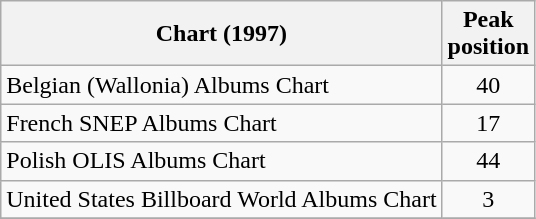<table class="wikitable sortable">
<tr>
<th>Chart (1997)</th>
<th>Peak<br>position</th>
</tr>
<tr>
<td>Belgian (Wallonia) Albums Chart</td>
<td align="center">40</td>
</tr>
<tr>
<td>French SNEP Albums Chart</td>
<td align="center">17</td>
</tr>
<tr>
<td>Polish OLIS Albums Chart</td>
<td align="center">44</td>
</tr>
<tr>
<td>United States Billboard World Albums Chart</td>
<td align="center">3</td>
</tr>
<tr>
</tr>
</table>
